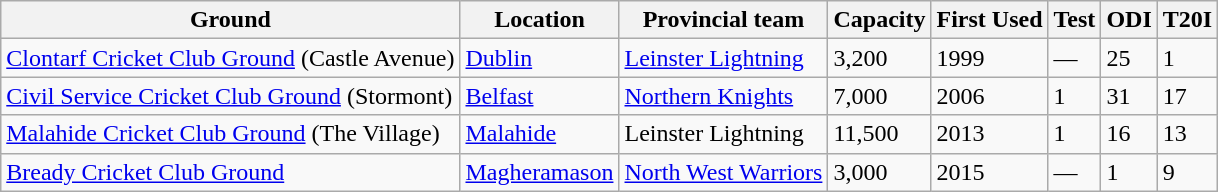<table class="wikitable">
<tr>
<th>Ground</th>
<th>Location</th>
<th>Provincial team</th>
<th>Capacity</th>
<th>First Used</th>
<th>Test</th>
<th>ODI</th>
<th>T20I</th>
</tr>
<tr>
<td><a href='#'>Clontarf Cricket Club Ground</a> (Castle Avenue)</td>
<td><a href='#'>Dublin</a></td>
<td><a href='#'>Leinster Lightning</a></td>
<td>3,200</td>
<td>1999</td>
<td>—</td>
<td>25</td>
<td>1</td>
</tr>
<tr>
<td><a href='#'>Civil Service Cricket Club Ground</a> (Stormont)</td>
<td><a href='#'>Belfast</a></td>
<td><a href='#'>Northern Knights</a></td>
<td>7,000</td>
<td>2006</td>
<td>1</td>
<td>31</td>
<td>17</td>
</tr>
<tr>
<td><a href='#'>Malahide Cricket Club Ground</a> (The Village)</td>
<td><a href='#'>Malahide</a></td>
<td>Leinster Lightning</td>
<td>11,500</td>
<td>2013</td>
<td>1</td>
<td>16</td>
<td>13</td>
</tr>
<tr>
<td><a href='#'>Bready Cricket Club Ground</a></td>
<td><a href='#'>Magheramason</a></td>
<td><a href='#'>North West Warriors</a></td>
<td>3,000</td>
<td>2015</td>
<td>—</td>
<td>1</td>
<td>9</td>
</tr>
</table>
